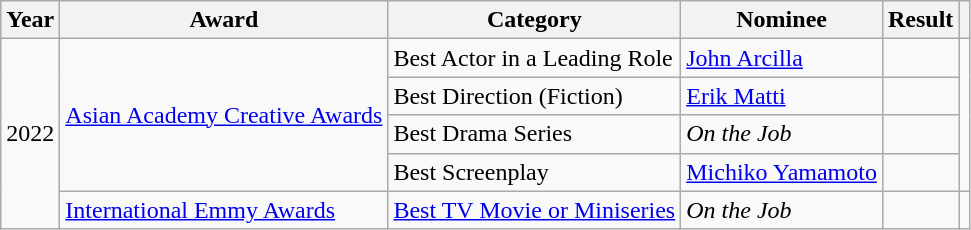<table class="wikitable">
<tr>
<th>Year</th>
<th>Award</th>
<th>Category</th>
<th>Nominee</th>
<th>Result</th>
<th></th>
</tr>
<tr>
<td rowspan="5">2022</td>
<td rowspan="4"><a href='#'>Asian Academy Creative Awards</a></td>
<td>Best Actor in a Leading Role</td>
<td><a href='#'>John Arcilla</a></td>
<td></td>
<td rowspan="4"></td>
</tr>
<tr>
<td>Best Direction (Fiction)</td>
<td><a href='#'>Erik Matti</a></td>
<td></td>
</tr>
<tr>
<td>Best Drama Series</td>
<td><em>On the Job</em></td>
<td></td>
</tr>
<tr>
<td>Best Screenplay</td>
<td><a href='#'>Michiko Yamamoto</a></td>
<td></td>
</tr>
<tr>
<td><a href='#'>International Emmy Awards</a></td>
<td><a href='#'>Best TV Movie or Miniseries</a></td>
<td><em>On the Job</em></td>
<td></td>
<td></td>
</tr>
</table>
